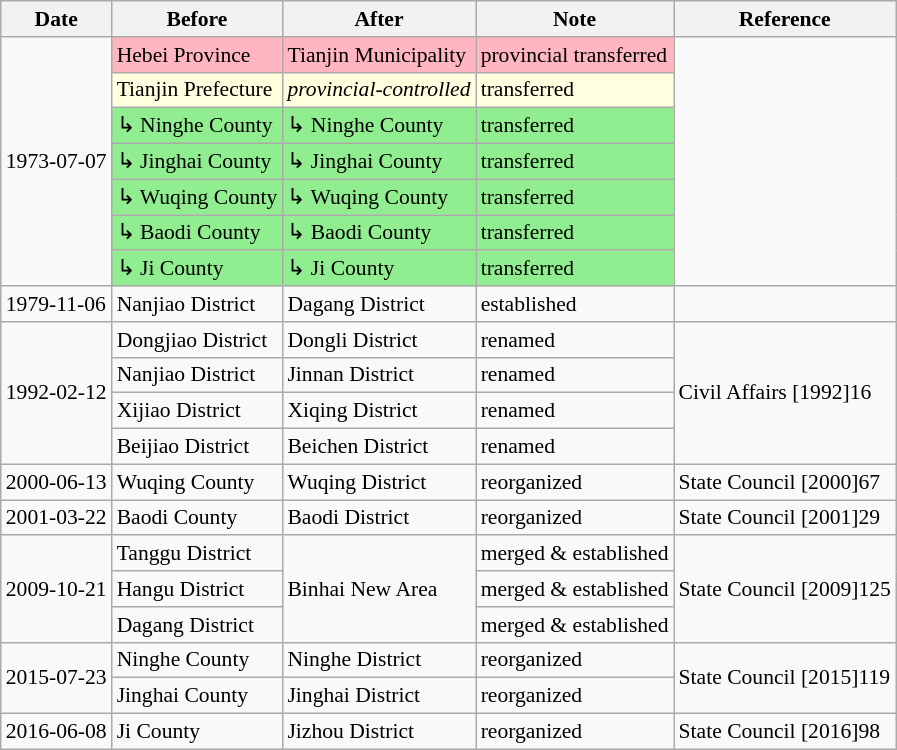<table class="wikitable" style="font-size:90%;" align="center">
<tr>
<th>Date</th>
<th>Before</th>
<th>After</th>
<th>Note</th>
<th>Reference</th>
</tr>
<tr>
<td rowspan="7">1973-07-07</td>
<td bgcolor="lightpink"> Hebei Province</td>
<td bgcolor="lightpink">Tianjin Municipality</td>
<td bgcolor="lightpink">provincial transferred</td>
<td rowspan="7"></td>
</tr>
<tr>
<td bgcolor="lightyellow"> Tianjin Prefecture</td>
<td bgcolor="lightyellow"><em>provincial-controlled</em></td>
<td bgcolor="lightyellow">transferred</td>
</tr>
<tr bgcolor="lightgreen">
<td>↳ Ninghe County</td>
<td>↳ Ninghe County</td>
<td>transferred</td>
</tr>
<tr bgcolor="lightgreen">
<td>↳ Jinghai County</td>
<td>↳ Jinghai County</td>
<td>transferred</td>
</tr>
<tr bgcolor="lightgreen">
<td>↳ Wuqing County</td>
<td>↳ Wuqing County</td>
<td>transferred</td>
</tr>
<tr bgcolor="lightgreen">
<td>↳ Baodi County</td>
<td>↳ Baodi County</td>
<td>transferred</td>
</tr>
<tr bgcolor="lightgreen">
<td>↳ Ji County</td>
<td>↳ Ji County</td>
<td>transferred</td>
</tr>
<tr>
<td>1979-11-06</td>
<td> Nanjiao District</td>
<td>Dagang District</td>
<td>established</td>
<td></td>
</tr>
<tr>
<td rowspan="4">1992-02-12</td>
<td>Dongjiao District</td>
<td>Dongli District</td>
<td>renamed</td>
<td rowspan="4">Civil Affairs [1992]16</td>
</tr>
<tr>
<td>Nanjiao District</td>
<td>Jinnan District</td>
<td>renamed</td>
</tr>
<tr>
<td>Xijiao District</td>
<td>Xiqing District</td>
<td>renamed</td>
</tr>
<tr>
<td>Beijiao District</td>
<td>Beichen District</td>
<td>renamed</td>
</tr>
<tr>
<td>2000-06-13</td>
<td>Wuqing County</td>
<td>Wuqing District</td>
<td>reorganized</td>
<td>State Council [2000]67</td>
</tr>
<tr>
<td>2001-03-22</td>
<td>Baodi County</td>
<td>Baodi District</td>
<td>reorganized</td>
<td>State Council [2001]29</td>
</tr>
<tr>
<td rowspan="3">2009-10-21</td>
<td>Tanggu District</td>
<td rowspan="3">Binhai New Area</td>
<td>merged & established</td>
<td rowspan="3">State Council [2009]125</td>
</tr>
<tr>
<td>Hangu District</td>
<td>merged & established</td>
</tr>
<tr>
<td>Dagang District</td>
<td>merged & established</td>
</tr>
<tr>
<td rowspan="2">2015-07-23</td>
<td>Ninghe County</td>
<td>Ninghe District</td>
<td>reorganized</td>
<td rowspan="2">State Council [2015]119</td>
</tr>
<tr>
<td>Jinghai County</td>
<td>Jinghai District</td>
<td>reorganized</td>
</tr>
<tr>
<td>2016-06-08</td>
<td>Ji County</td>
<td>Jizhou District</td>
<td>reorganized</td>
<td>State Council [2016]98</td>
</tr>
</table>
